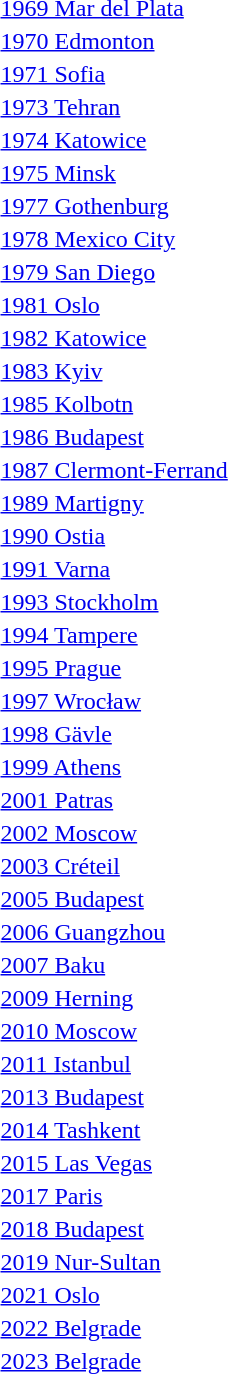<table>
<tr>
<td><a href='#'>1969 Mar del Plata</a></td>
<td></td>
<td></td>
<td></td>
</tr>
<tr>
<td><a href='#'>1970 Edmonton</a></td>
<td></td>
<td></td>
<td></td>
</tr>
<tr>
<td><a href='#'>1971 Sofia</a></td>
<td></td>
<td></td>
<td></td>
</tr>
<tr>
<td><a href='#'>1973 Tehran</a></td>
<td></td>
<td></td>
<td></td>
</tr>
<tr>
<td><a href='#'>1974 Katowice</a></td>
<td></td>
<td></td>
<td></td>
</tr>
<tr>
<td><a href='#'>1975 Minsk</a></td>
<td></td>
<td></td>
<td></td>
</tr>
<tr>
<td><a href='#'>1977 Gothenburg</a></td>
<td></td>
<td></td>
<td></td>
</tr>
<tr>
<td><a href='#'>1978 Mexico City</a></td>
<td></td>
<td></td>
<td></td>
</tr>
<tr>
<td><a href='#'>1979 San Diego</a></td>
<td></td>
<td></td>
<td></td>
</tr>
<tr>
<td><a href='#'>1981 Oslo</a></td>
<td></td>
<td></td>
<td></td>
</tr>
<tr>
<td><a href='#'>1982 Katowice</a></td>
<td></td>
<td></td>
<td></td>
</tr>
<tr>
<td><a href='#'>1983 Kyiv</a></td>
<td></td>
<td></td>
<td></td>
</tr>
<tr>
<td><a href='#'>1985 Kolbotn</a></td>
<td></td>
<td></td>
<td></td>
</tr>
<tr>
<td><a href='#'>1986 Budapest</a></td>
<td></td>
<td></td>
<td></td>
</tr>
<tr>
<td><a href='#'>1987 Clermont-Ferrand</a></td>
<td></td>
<td></td>
<td></td>
</tr>
<tr>
<td><a href='#'>1989 Martigny</a></td>
<td></td>
<td></td>
<td></td>
</tr>
<tr>
<td><a href='#'>1990 Ostia</a></td>
<td></td>
<td></td>
<td></td>
</tr>
<tr>
<td><a href='#'>1991 Varna</a></td>
<td></td>
<td></td>
<td></td>
</tr>
<tr>
<td><a href='#'>1993 Stockholm</a></td>
<td></td>
<td></td>
<td></td>
</tr>
<tr>
<td><a href='#'>1994 Tampere</a></td>
<td></td>
<td></td>
<td></td>
</tr>
<tr>
<td><a href='#'>1995 Prague</a></td>
<td></td>
<td></td>
<td></td>
</tr>
<tr>
<td><a href='#'>1997 Wrocław</a></td>
<td></td>
<td></td>
<td></td>
</tr>
<tr>
<td><a href='#'>1998 Gävle</a></td>
<td></td>
<td></td>
<td></td>
</tr>
<tr>
<td><a href='#'>1999 Athens</a></td>
<td></td>
<td></td>
<td></td>
</tr>
<tr>
<td><a href='#'>2001 Patras</a></td>
<td></td>
<td></td>
<td></td>
</tr>
<tr>
<td><a href='#'>2002 Moscow</a></td>
<td></td>
<td></td>
<td></td>
</tr>
<tr>
<td><a href='#'>2003 Créteil</a></td>
<td></td>
<td></td>
<td></td>
</tr>
<tr>
<td rowspan=2><a href='#'>2005 Budapest</a></td>
<td rowspan=2></td>
<td rowspan=2></td>
<td></td>
</tr>
<tr>
<td></td>
</tr>
<tr>
<td rowspan=2><a href='#'>2006 Guangzhou</a></td>
<td rowspan=2></td>
<td rowspan=2></td>
<td></td>
</tr>
<tr>
<td></td>
</tr>
<tr>
<td rowspan=2><a href='#'>2007 Baku</a></td>
<td rowspan=2></td>
<td rowspan=2></td>
<td></td>
</tr>
<tr>
<td></td>
</tr>
<tr>
<td rowspan=2><a href='#'>2009 Herning</a></td>
<td rowspan=2></td>
<td rowspan=2></td>
<td></td>
</tr>
<tr>
<td></td>
</tr>
<tr>
<td rowspan=2><a href='#'>2010 Moscow</a></td>
<td rowspan=2></td>
<td rowspan=2></td>
<td></td>
</tr>
<tr>
<td></td>
</tr>
<tr>
<td rowspan=2><a href='#'>2011 Istanbul</a></td>
<td rowspan=2></td>
<td rowspan=2></td>
<td></td>
</tr>
<tr>
<td></td>
</tr>
<tr>
<td rowspan=2><a href='#'>2013 Budapest</a></td>
<td rowspan=2></td>
<td rowspan=2></td>
<td></td>
</tr>
<tr>
<td></td>
</tr>
<tr>
<td rowspan=2><a href='#'>2014 Tashkent</a></td>
<td rowspan=2></td>
<td rowspan=2></td>
<td></td>
</tr>
<tr>
<td></td>
</tr>
<tr>
<td rowspan=2><a href='#'>2015 Las Vegas</a></td>
<td rowspan=2></td>
<td rowspan=2></td>
<td></td>
</tr>
<tr>
<td></td>
</tr>
<tr>
<td rowspan=2><a href='#'>2017 Paris</a></td>
<td rowspan=2></td>
<td rowspan=2></td>
<td></td>
</tr>
<tr>
<td></td>
</tr>
<tr>
<td rowspan=2><a href='#'>2018 Budapest</a></td>
<td rowspan=2></td>
<td rowspan=2></td>
<td></td>
</tr>
<tr>
<td></td>
</tr>
<tr>
<td rowspan=2><a href='#'>2019 Nur-Sultan</a></td>
<td rowspan=2></td>
<td rowspan=2></td>
<td></td>
</tr>
<tr>
<td></td>
</tr>
<tr>
<td rowspan=2><a href='#'>2021 Oslo</a></td>
<td rowspan=2></td>
<td rowspan=2></td>
<td></td>
</tr>
<tr>
<td></td>
</tr>
<tr>
<td rowspan=2><a href='#'>2022 Belgrade</a></td>
<td rowspan=2></td>
<td rowspan=2></td>
<td></td>
</tr>
<tr>
<td></td>
</tr>
<tr>
<td rowspan=2><a href='#'>2023 Belgrade</a></td>
<td rowspan=2></td>
<td rowspan=2></td>
<td></td>
</tr>
<tr>
<td></td>
</tr>
</table>
